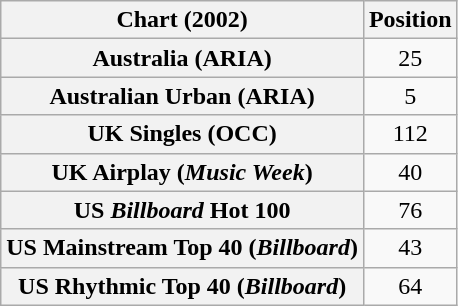<table class="wikitable sortable plainrowheaders" style="text-align:center">
<tr>
<th>Chart (2002)</th>
<th>Position</th>
</tr>
<tr>
<th scope="row">Australia (ARIA)</th>
<td>25</td>
</tr>
<tr>
<th scope="row">Australian Urban (ARIA)</th>
<td>5</td>
</tr>
<tr>
<th scope="row">UK Singles (OCC)</th>
<td>112</td>
</tr>
<tr>
<th scope="row">UK Airplay (<em>Music Week</em>)</th>
<td>40</td>
</tr>
<tr>
<th scope="row">US <em>Billboard</em> Hot 100</th>
<td>76</td>
</tr>
<tr>
<th scope="row">US Mainstream Top 40 (<em>Billboard</em>)</th>
<td>43</td>
</tr>
<tr>
<th scope="row">US Rhythmic Top 40 (<em>Billboard</em>)</th>
<td>64</td>
</tr>
</table>
